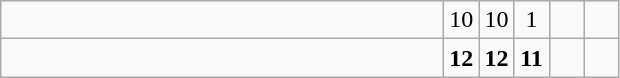<table class="wikitable">
<tr>
<td style="width:18em"></td>
<td align=center style="width:1em">10</td>
<td align=center style="width:1em">10</td>
<td align=center style="width:1em">1</td>
<td align=center style="width:1em"></td>
<td align=center style="width:1em"></td>
</tr>
<tr>
<td style="width:18em"><strong></strong></td>
<td align=center style="width:1em"><strong>12</strong></td>
<td align=center style="width:1em"><strong>12</strong></td>
<td align=center style="width:1em"><strong>11</strong></td>
<td align=center style="width:1em"></td>
<td align=center style="width:1em"></td>
</tr>
</table>
